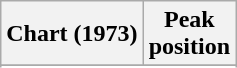<table class="wikitable sortable plainrowheaders">
<tr>
<th>Chart (1973)</th>
<th>Peak<br>position</th>
</tr>
<tr>
</tr>
<tr>
</tr>
</table>
